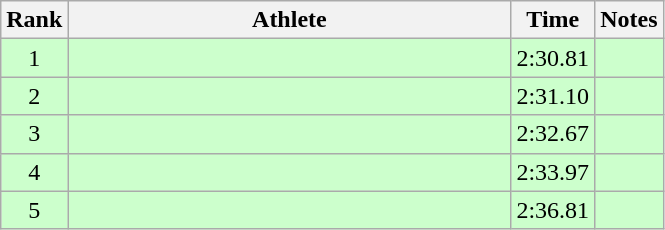<table class="wikitable" style="text-align:center">
<tr>
<th>Rank</th>
<th Style="width:18em">Athlete</th>
<th>Time</th>
<th>Notes</th>
</tr>
<tr style="background:#cfc">
<td>1</td>
<td style="text-align:left"></td>
<td>2:30.81</td>
<td></td>
</tr>
<tr style="background:#cfc">
<td>2</td>
<td style="text-align:left"></td>
<td>2:31.10</td>
<td></td>
</tr>
<tr style="background:#cfc">
<td>3</td>
<td style="text-align:left"></td>
<td>2:32.67</td>
<td></td>
</tr>
<tr style="background:#cfc">
<td>4</td>
<td style="text-align:left"></td>
<td>2:33.97</td>
<td></td>
</tr>
<tr style="background:#cfc">
<td>5</td>
<td style="text-align:left"></td>
<td>2:36.81</td>
<td></td>
</tr>
</table>
